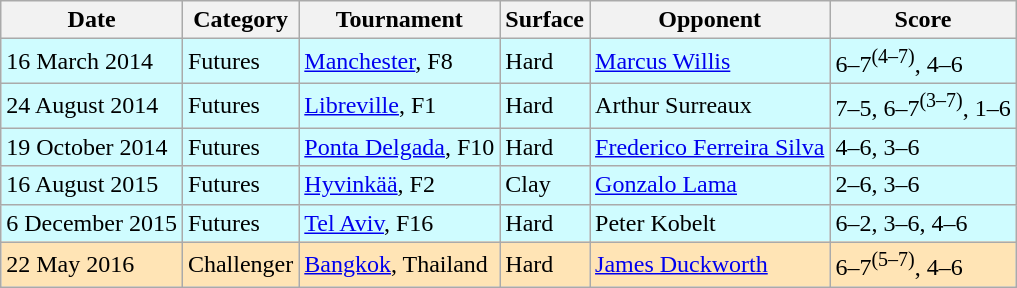<table class="wikitable">
<tr>
<th>Date</th>
<th>Category</th>
<th>Tournament</th>
<th>Surface</th>
<th>Opponent</th>
<th>Score</th>
</tr>
<tr bgcolor=CFFCFF>
<td>16 March 2014</td>
<td>Futures</td>
<td><a href='#'>Manchester</a>, F8</td>
<td>Hard</td>
<td> <a href='#'>Marcus Willis</a></td>
<td>6–7<sup>(4–7)</sup>, 4–6</td>
</tr>
<tr bgcolor=CFFCFF>
<td>24 August 2014</td>
<td>Futures</td>
<td><a href='#'>Libreville</a>, F1</td>
<td>Hard</td>
<td> Arthur Surreaux</td>
<td>7–5, 6–7<sup>(3–7)</sup>, 1–6</td>
</tr>
<tr bgcolor=CFFCFF>
<td>19 October 2014</td>
<td>Futures</td>
<td><a href='#'>Ponta Delgada</a>, F10</td>
<td>Hard</td>
<td> <a href='#'>Frederico Ferreira Silva</a></td>
<td>4–6, 3–6</td>
</tr>
<tr bgcolor=CFFCFF>
<td>16 August 2015</td>
<td>Futures</td>
<td><a href='#'>Hyvinkää</a>, F2</td>
<td>Clay</td>
<td> <a href='#'>Gonzalo Lama</a></td>
<td>2–6, 3–6</td>
</tr>
<tr bgcolor=CFFCFF>
<td>6 December 2015</td>
<td>Futures</td>
<td><a href='#'>Tel Aviv</a>, F16</td>
<td>Hard</td>
<td> Peter Kobelt</td>
<td>6–2, 3–6, 4–6</td>
</tr>
<tr bgcolor=moccasin>
<td>22 May 2016</td>
<td>Challenger</td>
<td><a href='#'>Bangkok</a>, Thailand</td>
<td>Hard</td>
<td> <a href='#'>James Duckworth</a></td>
<td>6–7<sup>(5–7)</sup>, 4–6</td>
</tr>
</table>
